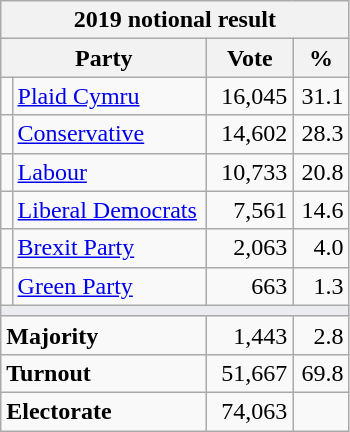<table class="wikitable">
<tr>
<th colspan="4">2019 notional result  </th>
</tr>
<tr>
<th bgcolor="#DDDDFF" width="130px" colspan="2">Party</th>
<th bgcolor="#DDDDFF" width="50px">Vote</th>
<th bgcolor="#DDDDFF" width="30px">%</th>
</tr>
<tr>
<td></td>
<td><a href='#'>Plaid Cymru</a></td>
<td align="right">16,045</td>
<td align="right">31.1</td>
</tr>
<tr>
<td></td>
<td><a href='#'>Conservative</a></td>
<td align=right>14,602</td>
<td align="right">28.3</td>
</tr>
<tr>
<td></td>
<td><a href='#'>Labour</a></td>
<td align="right">10,733</td>
<td align="right">20.8</td>
</tr>
<tr>
<td></td>
<td><a href='#'>Liberal Democrats</a></td>
<td align="right">7,561</td>
<td align="right">14.6</td>
</tr>
<tr>
<td></td>
<td><a href='#'>Brexit Party</a></td>
<td align="right">2,063</td>
<td align="right">4.0</td>
</tr>
<tr>
<td></td>
<td><a href='#'>Green Party</a></td>
<td align="right">663</td>
<td align="right">1.3</td>
</tr>
<tr>
<td colspan="4" bgcolor="#EAECF0"></td>
</tr>
<tr>
<td colspan="2"><strong>Majority</strong></td>
<td align=right>1,443</td>
<td align=right>2.8</td>
</tr>
<tr>
<td colspan="2"><strong>Turnout</strong></td>
<td align=right>51,667</td>
<td align=right>69.8</td>
</tr>
<tr>
<td colspan="2"><strong>Electorate</strong></td>
<td align=right>74,063</td>
</tr>
</table>
